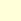<table border="0" align="right" margin="1" cellpadding="5" bgcolor="#ffffd9" style="margin-left:10px">
<tr>
<td bgcolor="#ffffd9"></td>
</tr>
</table>
